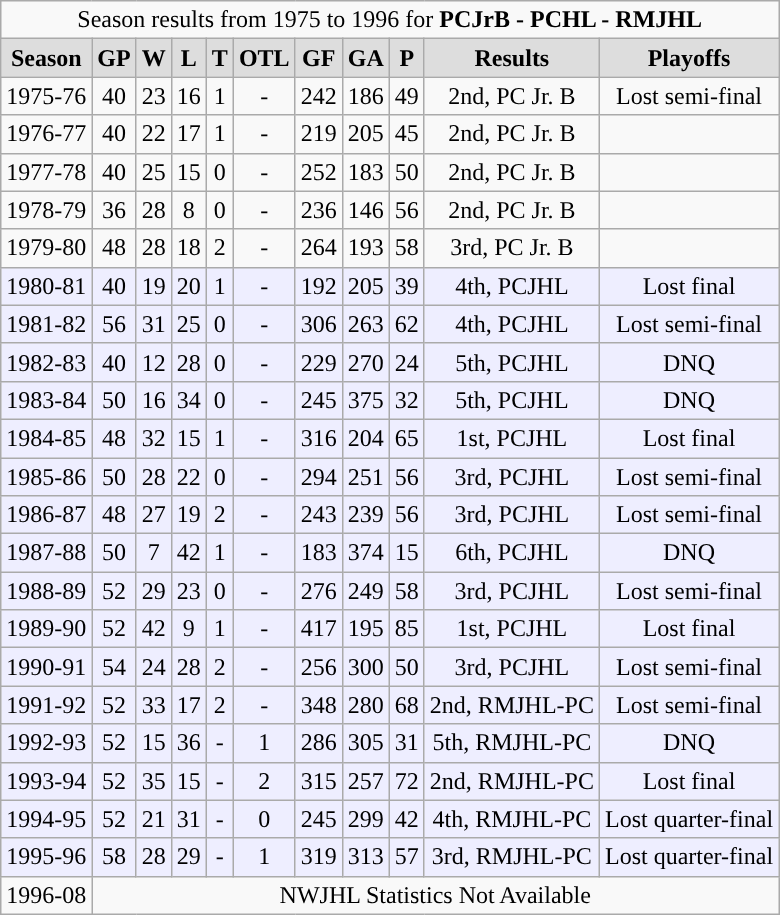<table class="wikitable collapsible collapsed" style="text-align:center;">
<tr align="center" style="color:black">
<td colspan="12">Season results from 1975 to 1996 for <strong>PCJrB - PCHL - RMJHL</strong></td>
</tr>
<tr align="center"  bgcolor="#dddddd">
<td><strong>Season</strong></td>
<td><strong>GP</strong></td>
<td><strong>W</strong></td>
<td><strong>L</strong></td>
<td><strong>T</strong></td>
<td><strong>OTL</strong></td>
<td><strong>GF</strong></td>
<td><strong>GA</strong></td>
<td><strong>P</strong></td>
<td><strong>Results</strong></td>
<td><strong>Playoffs</strong></td>
</tr>
<tr align="center">
<td>1975-76</td>
<td>40</td>
<td>23</td>
<td>16</td>
<td>1</td>
<td>-</td>
<td>242</td>
<td>186</td>
<td>49</td>
<td>2nd, PC Jr. B</td>
<td>Lost semi-final</td>
</tr>
<tr align="center">
<td>1976-77</td>
<td>40</td>
<td>22</td>
<td>17</td>
<td>1</td>
<td>-</td>
<td>219</td>
<td>205</td>
<td>45</td>
<td>2nd, PC Jr. B</td>
<td></td>
</tr>
<tr align="center">
<td>1977-78</td>
<td>40</td>
<td>25</td>
<td>15</td>
<td>0</td>
<td>-</td>
<td>252</td>
<td>183</td>
<td>50</td>
<td>2nd, PC Jr. B</td>
<td></td>
</tr>
<tr align="center">
<td>1978-79</td>
<td>36</td>
<td>28</td>
<td>8</td>
<td>0</td>
<td>-</td>
<td>236</td>
<td>146</td>
<td>56</td>
<td>2nd, PC Jr. B</td>
<td></td>
</tr>
<tr align="center">
<td>1979-80</td>
<td>48</td>
<td>28</td>
<td>18</td>
<td>2</td>
<td>-</td>
<td>264</td>
<td>193</td>
<td>58</td>
<td>3rd, PC Jr. B</td>
<td></td>
</tr>
<tr align="center" bgcolor="#eeeeff">
<td>1980-81</td>
<td>40</td>
<td>19</td>
<td>20</td>
<td>1</td>
<td>-</td>
<td>192</td>
<td>205</td>
<td>39</td>
<td>4th, PCJHL</td>
<td>Lost final</td>
</tr>
<tr align="center" bgcolor="#eeeeff">
<td>1981-82</td>
<td>56</td>
<td>31</td>
<td>25</td>
<td>0</td>
<td>-</td>
<td>306</td>
<td>263</td>
<td>62</td>
<td>4th, PCJHL</td>
<td>Lost semi-final</td>
</tr>
<tr align="center" bgcolor="#eeeeff">
<td>1982-83</td>
<td>40</td>
<td>12</td>
<td>28</td>
<td>0</td>
<td>-</td>
<td>229</td>
<td>270</td>
<td>24</td>
<td>5th, PCJHL</td>
<td>DNQ</td>
</tr>
<tr align="center" bgcolor="#eeeeff">
<td>1983-84</td>
<td>50</td>
<td>16</td>
<td>34</td>
<td>0</td>
<td>-</td>
<td>245</td>
<td>375</td>
<td>32</td>
<td>5th, PCJHL</td>
<td>DNQ</td>
</tr>
<tr align="center" bgcolor="#eeeeff">
<td>1984-85</td>
<td>48</td>
<td>32</td>
<td>15</td>
<td>1</td>
<td>-</td>
<td>316</td>
<td>204</td>
<td>65</td>
<td>1st, PCJHL</td>
<td>Lost final</td>
</tr>
<tr align="center" bgcolor="#eeeeff">
<td>1985-86</td>
<td>50</td>
<td>28</td>
<td>22</td>
<td>0</td>
<td>-</td>
<td>294</td>
<td>251</td>
<td>56</td>
<td>3rd, PCJHL</td>
<td>Lost semi-final</td>
</tr>
<tr align="center" bgcolor="#eeeeff">
<td>1986-87</td>
<td>48</td>
<td>27</td>
<td>19</td>
<td>2</td>
<td>-</td>
<td>243</td>
<td>239</td>
<td>56</td>
<td>3rd, PCJHL</td>
<td>Lost semi-final</td>
</tr>
<tr align="center" bgcolor="#eeeeff">
<td>1987-88</td>
<td>50</td>
<td>7</td>
<td>42</td>
<td>1</td>
<td>-</td>
<td>183</td>
<td>374</td>
<td>15</td>
<td>6th, PCJHL</td>
<td>DNQ</td>
</tr>
<tr align="center" bgcolor="#eeeeff">
<td>1988-89</td>
<td>52</td>
<td>29</td>
<td>23</td>
<td>0</td>
<td>-</td>
<td>276</td>
<td>249</td>
<td>58</td>
<td>3rd, PCJHL</td>
<td>Lost semi-final</td>
</tr>
<tr align="center" bgcolor="#eeeeff">
<td>1989-90</td>
<td>52</td>
<td>42</td>
<td>9</td>
<td>1</td>
<td>-</td>
<td>417</td>
<td>195</td>
<td>85</td>
<td>1st, PCJHL</td>
<td>Lost final</td>
</tr>
<tr align="center" bgcolor="#eeeeff">
<td>1990-91</td>
<td>54</td>
<td>24</td>
<td>28</td>
<td>2</td>
<td>-</td>
<td>256</td>
<td>300</td>
<td>50</td>
<td>3rd, PCJHL</td>
<td>Lost semi-final</td>
</tr>
<tr align="center" bgcolor="#eeeeff">
<td>1991-92</td>
<td>52</td>
<td>33</td>
<td>17</td>
<td>2</td>
<td>-</td>
<td>348</td>
<td>280</td>
<td>68</td>
<td>2nd, RMJHL-PC</td>
<td>Lost semi-final</td>
</tr>
<tr align="center" bgcolor="#eeeeff">
<td>1992-93</td>
<td>52</td>
<td>15</td>
<td>36</td>
<td>-</td>
<td>1</td>
<td>286</td>
<td>305</td>
<td>31</td>
<td>5th, RMJHL-PC</td>
<td>DNQ</td>
</tr>
<tr align="center" bgcolor="#eeeeff">
<td>1993-94</td>
<td>52</td>
<td>35</td>
<td>15</td>
<td>-</td>
<td>2</td>
<td>315</td>
<td>257</td>
<td>72</td>
<td>2nd, RMJHL-PC</td>
<td>Lost final</td>
</tr>
<tr align="center" bgcolor="#eeeeff">
<td>1994-95</td>
<td>52</td>
<td>21</td>
<td>31</td>
<td>-</td>
<td>0</td>
<td>245</td>
<td>299</td>
<td>42</td>
<td>4th, RMJHL-PC</td>
<td>Lost quarter-final</td>
</tr>
<tr align="center" bgcolor="#eeeeff">
<td>1995-96</td>
<td>58</td>
<td>28</td>
<td>29</td>
<td>-</td>
<td>1</td>
<td>319</td>
<td>313</td>
<td>57</td>
<td>3rd, RMJHL-PC</td>
<td>Lost quarter-final</td>
</tr>
<tr align="center">
<td>1996-08</td>
<td colspan="10">NWJHL Statistics Not Available</td>
</tr>
</table>
